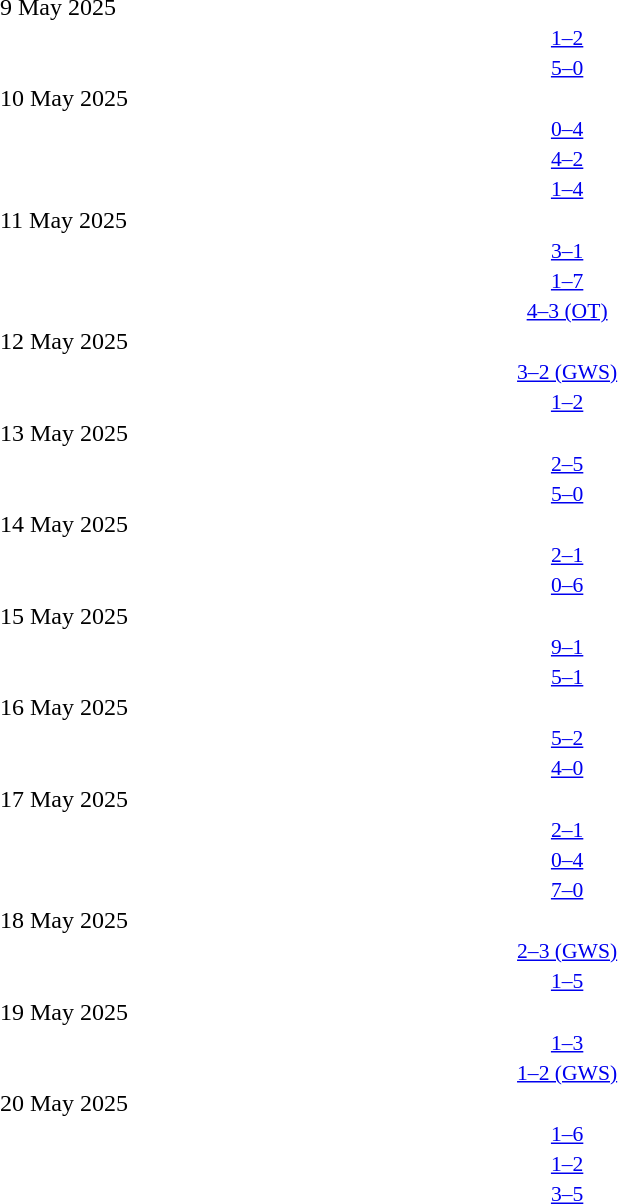<table style="width:100%;" cellspacing="1">
<tr>
<th width=25%></th>
<th width=2%></th>
<th width=6%></th>
<th width=2%></th>
<th width=25%></th>
</tr>
<tr>
<td>9 May 2025</td>
</tr>
<tr style=font-size:90%>
<td align=right></td>
<td></td>
<td align=center><a href='#'>1–2</a></td>
<td></td>
<td></td>
<td></td>
</tr>
<tr style=font-size:90%>
<td align=right></td>
<td></td>
<td align=center><a href='#'>5–0</a></td>
<td></td>
<td></td>
<td></td>
</tr>
<tr>
<td>10 May 2025</td>
</tr>
<tr style=font-size:90%>
<td align=right></td>
<td></td>
<td align=center><a href='#'>0–4</a></td>
<td></td>
<td></td>
<td></td>
</tr>
<tr style=font-size:90%>
<td align=right></td>
<td></td>
<td align=center><a href='#'>4–2</a></td>
<td></td>
<td></td>
<td></td>
</tr>
<tr style=font-size:90%>
<td align=right></td>
<td></td>
<td align=center><a href='#'>1–4</a></td>
<td></td>
<td></td>
<td></td>
</tr>
<tr>
<td>11 May 2025</td>
</tr>
<tr style=font-size:90%>
<td align=right></td>
<td></td>
<td align=center><a href='#'>3–1</a></td>
<td></td>
<td></td>
<td></td>
</tr>
<tr style=font-size:90%>
<td align=right></td>
<td></td>
<td align=center><a href='#'>1–7</a></td>
<td></td>
<td></td>
<td></td>
</tr>
<tr style=font-size:90%>
<td align=right></td>
<td></td>
<td align=center><a href='#'>4–3 (OT)</a></td>
<td></td>
<td></td>
<td></td>
</tr>
<tr>
<td>12 May 2025</td>
</tr>
<tr style=font-size:90%>
<td align=right></td>
<td></td>
<td align=center><a href='#'>3–2 (GWS)</a></td>
<td></td>
<td></td>
<td></td>
</tr>
<tr style=font-size:90%>
<td align=right></td>
<td></td>
<td align=center><a href='#'>1–2</a></td>
<td></td>
<td></td>
<td></td>
</tr>
<tr>
<td>13 May 2025</td>
</tr>
<tr style=font-size:90%>
<td align=right></td>
<td></td>
<td align=center><a href='#'>2–5</a></td>
<td></td>
<td></td>
<td></td>
</tr>
<tr style=font-size:90%>
<td align=right></td>
<td></td>
<td align=center><a href='#'>5–0</a></td>
<td></td>
<td></td>
<td></td>
</tr>
<tr>
<td>14 May 2025</td>
</tr>
<tr style=font-size:90%>
<td align=right></td>
<td></td>
<td align=center><a href='#'>2–1</a></td>
<td></td>
<td></td>
<td></td>
</tr>
<tr style=font-size:90%>
<td align=right></td>
<td></td>
<td align=center><a href='#'>0–6</a></td>
<td></td>
<td></td>
<td></td>
</tr>
<tr>
<td>15 May 2025</td>
</tr>
<tr style=font-size:90%>
<td align=right></td>
<td></td>
<td align=center><a href='#'>9–1</a></td>
<td></td>
<td></td>
<td></td>
</tr>
<tr style=font-size:90%>
<td align=right></td>
<td></td>
<td align=center><a href='#'>5–1</a></td>
<td></td>
<td></td>
<td></td>
</tr>
<tr>
<td>16 May 2025</td>
</tr>
<tr style=font-size:90%>
<td align=right></td>
<td></td>
<td align=center><a href='#'>5–2</a></td>
<td></td>
<td></td>
<td></td>
</tr>
<tr style=font-size:90%>
<td align=right></td>
<td></td>
<td align=center><a href='#'>4–0</a></td>
<td></td>
<td></td>
<td></td>
</tr>
<tr>
<td>17 May 2025</td>
</tr>
<tr style=font-size:90%>
<td align=right></td>
<td></td>
<td align=center><a href='#'>2–1</a></td>
<td></td>
<td></td>
<td></td>
</tr>
<tr style=font-size:90%>
<td align=right></td>
<td></td>
<td align=center><a href='#'>0–4</a></td>
<td></td>
<td></td>
<td></td>
</tr>
<tr style=font-size:90%>
<td align=right></td>
<td></td>
<td align=center><a href='#'>7–0</a></td>
<td></td>
<td></td>
<td></td>
</tr>
<tr>
<td>18 May 2025</td>
</tr>
<tr style=font-size:90%>
<td align=right></td>
<td></td>
<td align=center><a href='#'>2–3 (GWS)</a></td>
<td></td>
<td></td>
<td></td>
</tr>
<tr style=font-size:90%>
<td align=right></td>
<td></td>
<td align=center><a href='#'>1–5</a></td>
<td></td>
<td></td>
<td></td>
</tr>
<tr>
<td>19 May 2025</td>
</tr>
<tr style=font-size:90%>
<td align=right></td>
<td></td>
<td align=center><a href='#'>1–3</a></td>
<td></td>
<td></td>
<td></td>
</tr>
<tr style=font-size:90%>
<td align=right></td>
<td></td>
<td align=center><a href='#'>1–2 (GWS)</a></td>
<td></td>
<td></td>
<td></td>
</tr>
<tr>
<td>20 May 2025</td>
</tr>
<tr style=font-size:90%>
<td align=right></td>
<td></td>
<td align=center><a href='#'>1–6</a></td>
<td></td>
<td></td>
<td></td>
</tr>
<tr style=font-size:90%>
<td align=right></td>
<td></td>
<td align=center><a href='#'>1–2</a></td>
<td></td>
<td></td>
<td></td>
</tr>
<tr style=font-size:90%>
<td align=right></td>
<td></td>
<td align=center><a href='#'>3–5</a></td>
<td></td>
<td></td>
<td></td>
</tr>
</table>
